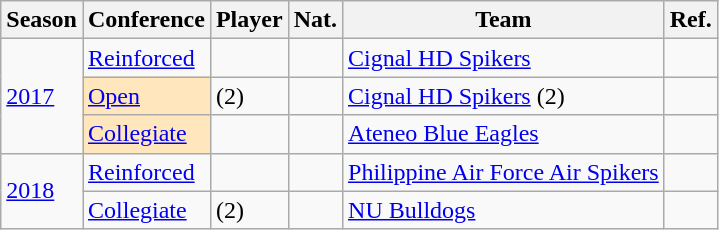<table class="wikitable sortable">
<tr>
<th>Season</th>
<th class="unsortable">Conference</th>
<th>Player</th>
<th>Nat.</th>
<th>Team</th>
<th>Ref.</th>
</tr>
<tr>
<td rowspan=3><a href='#'>2017</a></td>
<td><a href='#'>Reinforced</a></td>
<td></td>
<td align=center></td>
<td><a href='#'>Cignal HD Spikers</a></td>
<td align=center></td>
</tr>
<tr>
<td bgcolor=#FFE6BD><a href='#'>Open</a> </td>
<td> (2)</td>
<td align=center></td>
<td><a href='#'>Cignal HD Spikers</a> (2)</td>
<td align=center></td>
</tr>
<tr>
<td bgcolor=#FFE6BD><a href='#'>Collegiate</a> </td>
<td></td>
<td align=center></td>
<td><a href='#'>Ateneo Blue Eagles</a></td>
<td align=center></td>
</tr>
<tr>
<td rowspan=2><a href='#'>2018</a></td>
<td><a href='#'>Reinforced</a></td>
<td></td>
<td align=center></td>
<td><a href='#'>Philippine Air Force Air Spikers</a></td>
<td align=center></td>
</tr>
<tr>
<td><a href='#'>Collegiate</a></td>
<td> (2)</td>
<td align=center></td>
<td><a href='#'>NU Bulldogs</a></td>
<td align=center></td>
</tr>
</table>
